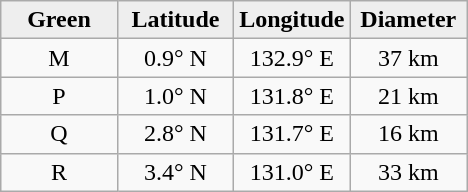<table class="wikitable">
<tr>
<th width="25%" style="background:#eeeeee;">Green</th>
<th width="25%" style="background:#eeeeee;">Latitude</th>
<th width="25%" style="background:#eeeeee;">Longitude</th>
<th width="25%" style="background:#eeeeee;">Diameter</th>
</tr>
<tr>
<td align="center">M</td>
<td align="center">0.9° N</td>
<td align="center">132.9° E</td>
<td align="center">37 km</td>
</tr>
<tr>
<td align="center">P</td>
<td align="center">1.0° N</td>
<td align="center">131.8° E</td>
<td align="center">21 km</td>
</tr>
<tr>
<td align="center">Q</td>
<td align="center">2.8° N</td>
<td align="center">131.7° E</td>
<td align="center">16 km</td>
</tr>
<tr>
<td align="center">R</td>
<td align="center">3.4° N</td>
<td align="center">131.0° E</td>
<td align="center">33 km</td>
</tr>
</table>
